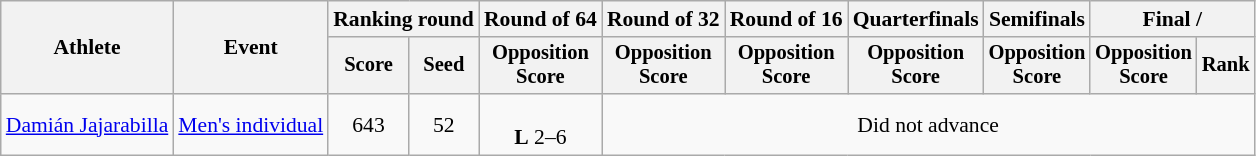<table class="wikitable" style="font-size:90%; text-align:center">
<tr>
<th rowspan=2>Athlete</th>
<th rowspan=2>Event</th>
<th colspan="2">Ranking round</th>
<th>Round of 64</th>
<th>Round of 32</th>
<th>Round of 16</th>
<th>Quarterfinals</th>
<th>Semifinals</th>
<th colspan="2">Final / </th>
</tr>
<tr style="font-size:95%">
<th>Score</th>
<th>Seed</th>
<th>Opposition<br>Score</th>
<th>Opposition<br>Score</th>
<th>Opposition<br>Score</th>
<th>Opposition<br>Score</th>
<th>Opposition<br>Score</th>
<th>Opposition<br>Score</th>
<th>Rank</th>
</tr>
<tr align=center>
<td align=left><a href='#'>Damián Jajarabilla</a></td>
<td align=left><a href='#'>Men's individual</a></td>
<td>643</td>
<td>52</td>
<td><br><strong>L</strong> 2–6</td>
<td Colspan=6>Did not advance</td>
</tr>
</table>
